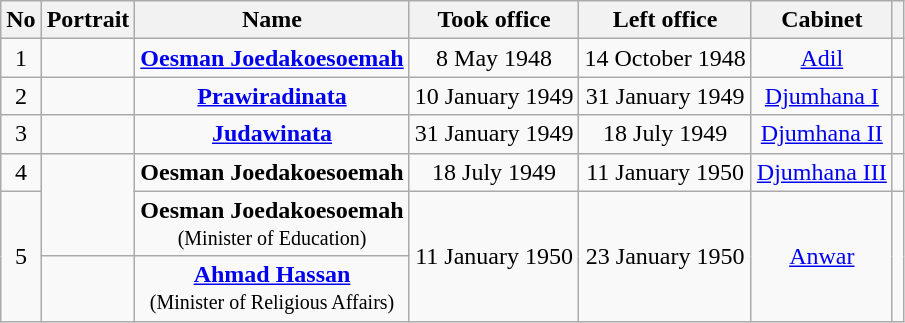<table class="wikitable" style="text-align:center">
<tr>
<th>No</th>
<th>Portrait</th>
<th>Name</th>
<th>Took office</th>
<th>Left office</th>
<th>Cabinet</th>
<th></th>
</tr>
<tr>
<td>1</td>
<td></td>
<td><strong><a href='#'>Oesman Joedakoesoemah</a></strong></td>
<td>8 May 1948</td>
<td>14 October 1948</td>
<td><a href='#'>Adil</a></td>
<td></td>
</tr>
<tr>
<td>2</td>
<td></td>
<td><strong><a href='#'>Prawiradinata</a></strong></td>
<td>10 January 1949</td>
<td>31 January 1949</td>
<td><a href='#'>Djumhana I</a></td>
<td></td>
</tr>
<tr>
<td>3</td>
<td></td>
<td><strong><a href='#'>Judawinata</a></strong></td>
<td>31 January 1949</td>
<td>18 July 1949</td>
<td><a href='#'>Djumhana II</a></td>
<td></td>
</tr>
<tr>
<td>4</td>
<td rowspan="2"></td>
<td><strong>Oesman Joedakoesoemah</strong></td>
<td>18 July 1949</td>
<td>11 January 1950</td>
<td><a href='#'>Djumhana III</a></td>
<td></td>
</tr>
<tr>
<td rowspan="2">5</td>
<td><strong>Oesman Joedakoesoemah</strong><br><small>(Minister of Education)</small></td>
<td rowspan="2">11 January 1950</td>
<td rowspan="2">23 January 1950</td>
<td rowspan="2"><a href='#'>Anwar</a></td>
<td rowspan="2"></td>
</tr>
<tr>
<td></td>
<td><strong><a href='#'>Ahmad Hassan</a></strong><br><small>(Minister of Religious Affairs)</small></td>
</tr>
</table>
